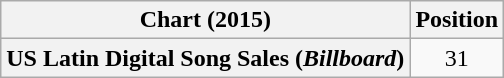<table class="wikitable plainrowheaders" style="text-align:center">
<tr>
<th scope="col">Chart (2015)</th>
<th scope="col">Position</th>
</tr>
<tr>
<th scope="row">US Latin Digital Song Sales (<em>Billboard</em>)</th>
<td>31</td>
</tr>
</table>
